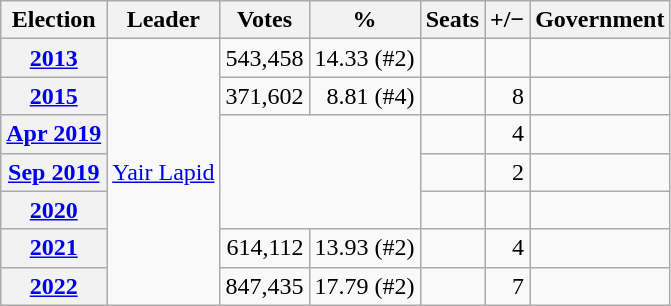<table class=wikitable style=text-align:right>
<tr>
<th>Election</th>
<th>Leader</th>
<th>Votes</th>
<th>%</th>
<th>Seats</th>
<th>+/−</th>
<th>Government</th>
</tr>
<tr>
<th><a href='#'>2013</a></th>
<td align=left rowspan=7><a href='#'>Yair Lapid</a></td>
<td>543,458</td>
<td>14.33 (#2)</td>
<td></td>
<td></td>
<td></td>
</tr>
<tr>
<th><a href='#'>2015</a></th>
<td>371,602</td>
<td>8.81 (#4)</td>
<td></td>
<td> 8</td>
<td></td>
</tr>
<tr>
<th><a href='#'>Apr 2019</a></th>
<td colspan="2" rowspan="3" align="center"></td>
<td></td>
<td> 4</td>
<td></td>
</tr>
<tr>
<th><a href='#'>Sep 2019</a></th>
<td></td>
<td> 2</td>
<td></td>
</tr>
<tr>
<th><a href='#'>2020</a></th>
<td></td>
<td></td>
<td></td>
</tr>
<tr>
<th><a href='#'>2021</a></th>
<td>614,112</td>
<td>13.93 (#2)</td>
<td></td>
<td> 4</td>
<td></td>
</tr>
<tr>
<th><a href='#'>2022</a></th>
<td>847,435</td>
<td>17.79 (#2)</td>
<td></td>
<td> 7</td>
<td></td>
</tr>
</table>
